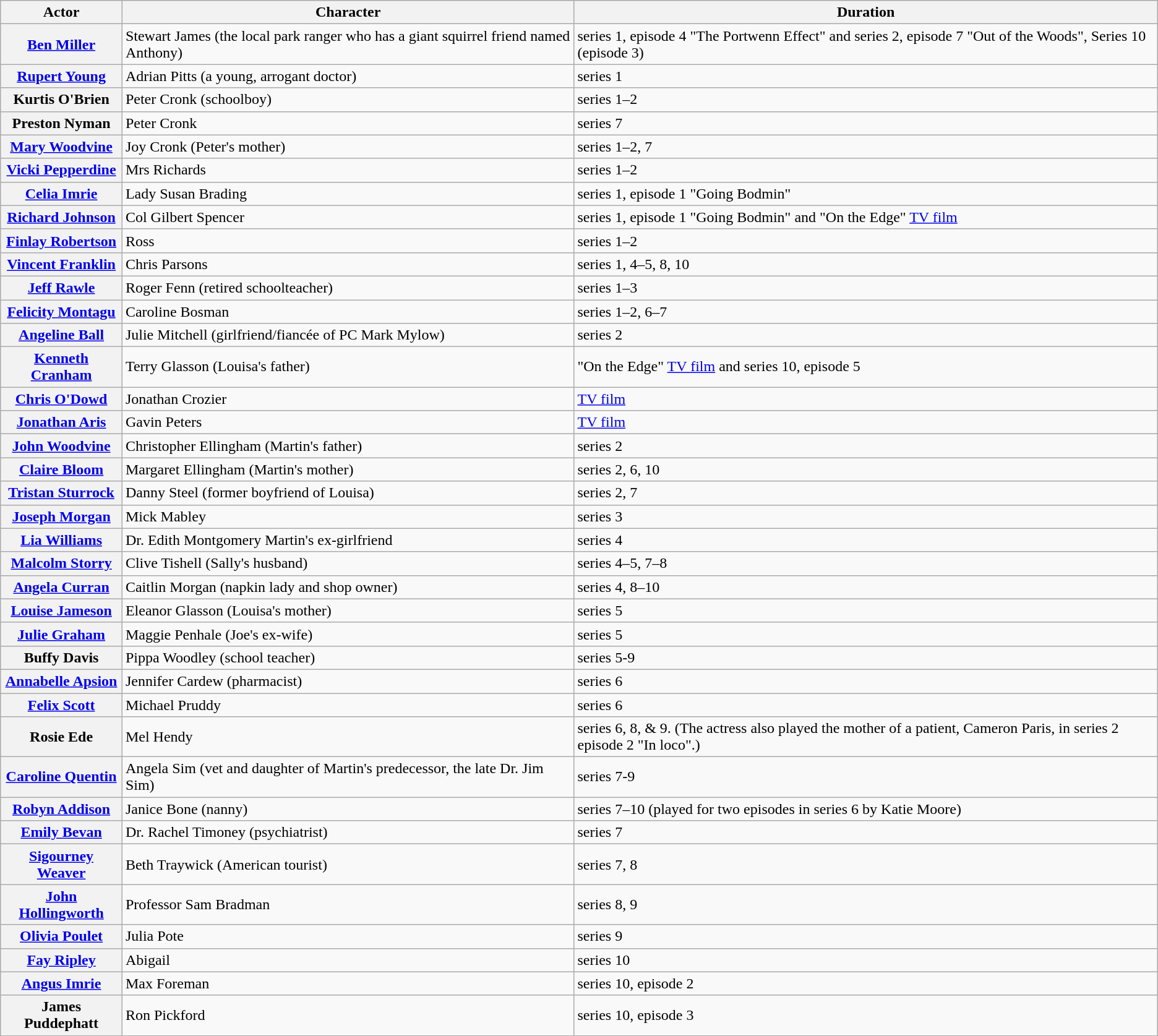<table class="wikitable plainrowheaders sortable";">
<tr>
<th>Actor</th>
<th>Character</th>
<th>Duration</th>
</tr>
<tr>
<th scope="row"><a href='#'>Ben Miller</a></th>
<td>Stewart James (the local park ranger who has a giant squirrel friend named Anthony)</td>
<td>series 1, episode 4 "The Portwenn Effect" and series 2, episode 7 "Out of the Woods", Series 10 (episode 3)</td>
</tr>
<tr>
<th scope="row"><a href='#'>Rupert Young</a></th>
<td>Adrian Pitts (a young, arrogant doctor)</td>
<td>series 1</td>
</tr>
<tr>
<th scope="row">Kurtis O'Brien</th>
<td>Peter Cronk (schoolboy)</td>
<td>series 1–2</td>
</tr>
<tr>
<th scope="row">Preston Nyman</th>
<td>Peter Cronk</td>
<td>series 7</td>
</tr>
<tr>
<th scope="row"><a href='#'>Mary Woodvine</a></th>
<td>Joy Cronk (Peter's mother)</td>
<td>series 1–2, 7</td>
</tr>
<tr>
<th scope="row"><a href='#'>Vicki Pepperdine</a></th>
<td>Mrs Richards</td>
<td>series 1–2</td>
</tr>
<tr>
<th scope="row"><a href='#'>Celia Imrie</a></th>
<td>Lady Susan Brading</td>
<td>series 1, episode 1 "Going Bodmin"</td>
</tr>
<tr>
<th scope="row"><a href='#'>Richard Johnson</a></th>
<td>Col Gilbert Spencer</td>
<td>series 1, episode 1 "Going Bodmin" and "On the Edge" <a href='#'>TV film</a></td>
</tr>
<tr>
<th scope="row"><a href='#'>Finlay Robertson</a></th>
<td>Ross</td>
<td>series 1–2</td>
</tr>
<tr>
<th scope="row"><a href='#'>Vincent Franklin</a></th>
<td>Chris Parsons</td>
<td>series 1, 4–5, 8, 10</td>
</tr>
<tr>
<th scope="row"><a href='#'>Jeff Rawle</a></th>
<td>Roger Fenn (retired schoolteacher)</td>
<td>series 1–3</td>
</tr>
<tr>
<th scope="row"><a href='#'>Felicity Montagu</a></th>
<td>Caroline Bosman</td>
<td>series 1–2, 6–7</td>
</tr>
<tr>
<th scope="row"><a href='#'>Angeline Ball</a></th>
<td>Julie Mitchell (girlfriend/fiancée of PC Mark Mylow)</td>
<td>series 2</td>
</tr>
<tr>
<th scope="row"><a href='#'>Kenneth Cranham</a></th>
<td>Terry Glasson (Louisa's father)</td>
<td>"On the Edge" <a href='#'>TV film</a> and series 10, episode 5</td>
</tr>
<tr>
<th scope="row"><a href='#'>Chris O'Dowd</a></th>
<td>Jonathan Crozier</td>
<td><a href='#'>TV film</a></td>
</tr>
<tr>
<th scope="row"><a href='#'>Jonathan Aris</a></th>
<td>Gavin Peters</td>
<td><a href='#'>TV film</a></td>
</tr>
<tr>
<th scope="row"><a href='#'>John Woodvine</a></th>
<td>Christopher Ellingham (Martin's father)</td>
<td>series 2</td>
</tr>
<tr>
<th scope="row"><a href='#'>Claire Bloom</a></th>
<td>Margaret Ellingham (Martin's mother)</td>
<td>series 2, 6, 10</td>
</tr>
<tr>
<th scope="row"><a href='#'>Tristan Sturrock</a></th>
<td>Danny Steel (former boyfriend of Louisa)</td>
<td>series 2, 7</td>
</tr>
<tr>
<th scope="row"><a href='#'>Joseph Morgan</a></th>
<td>Mick Mabley</td>
<td>series 3</td>
</tr>
<tr>
<th scope="row"><a href='#'>Lia Williams</a></th>
<td>Dr. Edith Montgomery Martin's ex-girlfriend</td>
<td>series 4</td>
</tr>
<tr>
<th scope="row"><a href='#'>Malcolm Storry</a></th>
<td>Clive Tishell (Sally's husband)</td>
<td>series 4–5, 7–8</td>
</tr>
<tr>
<th scope="row"><a href='#'>Angela Curran</a></th>
<td>Caitlin Morgan (napkin lady and shop owner)</td>
<td>series 4, 8–10</td>
</tr>
<tr>
<th scope="row"><a href='#'>Louise Jameson</a></th>
<td>Eleanor Glasson (Louisa's mother)</td>
<td>series 5</td>
</tr>
<tr>
<th scope="row"><a href='#'>Julie Graham</a></th>
<td>Maggie Penhale (Joe's ex-wife)</td>
<td>series 5</td>
</tr>
<tr>
<th scope="row">Buffy Davis</th>
<td>Pippa Woodley (school teacher)</td>
<td>series 5-9</td>
</tr>
<tr>
<th scope="row"><a href='#'>Annabelle Apsion</a></th>
<td>Jennifer Cardew (pharmacist)</td>
<td>series 6</td>
</tr>
<tr>
<th scope="row"><a href='#'>Felix Scott</a></th>
<td>Michael Pruddy</td>
<td>series 6</td>
</tr>
<tr>
<th scope="row">Rosie Ede</th>
<td>Mel Hendy</td>
<td>series 6, 8, & 9. (The actress also played the mother of a patient, Cameron Paris, in series 2 episode 2 "In loco".)</td>
</tr>
<tr>
<th scope="row"><a href='#'>Caroline Quentin</a></th>
<td>Angela Sim (vet and daughter of Martin's predecessor, the late Dr. Jim Sim)</td>
<td>series 7-9</td>
</tr>
<tr>
<th scope="row"><a href='#'>Robyn Addison</a></th>
<td>Janice Bone (nanny)</td>
<td>series 7–10 (played for two episodes in series 6 by Katie Moore)</td>
</tr>
<tr>
<th scope="row"><a href='#'>Emily Bevan</a></th>
<td>Dr. Rachel Timoney (psychiatrist)</td>
<td>series 7</td>
</tr>
<tr>
<th scope="row"><a href='#'>Sigourney Weaver</a></th>
<td>Beth Traywick (American tourist)</td>
<td>series 7, 8</td>
</tr>
<tr>
<th scope="row"><a href='#'>John Hollingworth</a></th>
<td>Professor Sam Bradman</td>
<td>series 8, 9</td>
</tr>
<tr>
<th scope="row"><a href='#'>Olivia Poulet</a></th>
<td>Julia Pote</td>
<td>series 9</td>
</tr>
<tr>
<th scope="row"><a href='#'>Fay Ripley</a></th>
<td>Abigail</td>
<td>series 10</td>
</tr>
<tr>
<th scope="row"><a href='#'>Angus Imrie</a></th>
<td>Max Foreman</td>
<td>series 10, episode 2</td>
</tr>
<tr>
<th scope="row">James Puddephatt</th>
<td>Ron Pickford</td>
<td>series 10, episode 3</td>
</tr>
</table>
